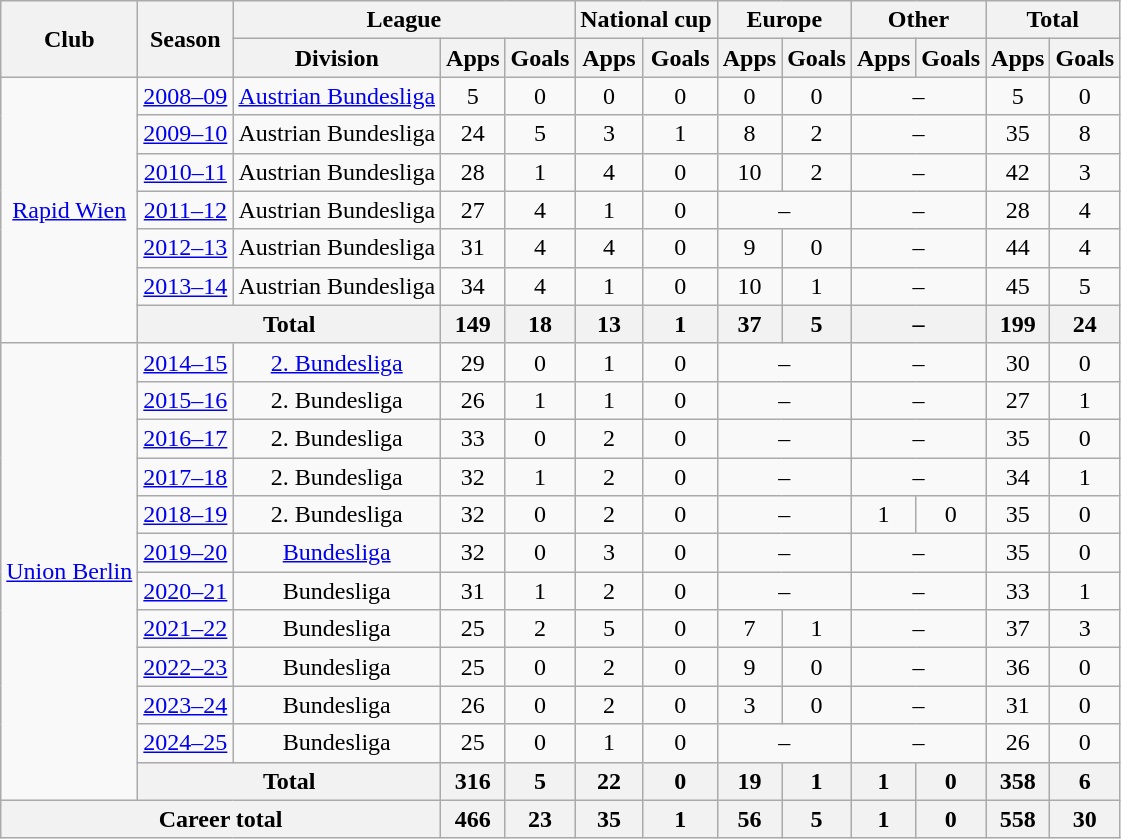<table class="wikitable" style="text-align: center">
<tr>
<th rowspan="2">Club</th>
<th rowspan="2">Season</th>
<th colspan="3">League</th>
<th colspan="2">National cup</th>
<th colspan="2">Europe</th>
<th colspan="2">Other</th>
<th colspan="2">Total</th>
</tr>
<tr>
<th>Division</th>
<th>Apps</th>
<th>Goals</th>
<th>Apps</th>
<th>Goals</th>
<th>Apps</th>
<th>Goals</th>
<th>Apps</th>
<th>Goals</th>
<th>Apps</th>
<th>Goals</th>
</tr>
<tr>
<td rowspan="7"><a href='#'>Rapid Wien</a></td>
<td><a href='#'>2008–09</a></td>
<td><a href='#'>Austrian Bundesliga</a></td>
<td>5</td>
<td>0</td>
<td>0</td>
<td>0</td>
<td>0</td>
<td>0</td>
<td colspan="2">–</td>
<td>5</td>
<td>0</td>
</tr>
<tr>
<td><a href='#'>2009–10</a></td>
<td>Austrian Bundesliga</td>
<td>24</td>
<td>5</td>
<td>3</td>
<td>1</td>
<td>8</td>
<td>2</td>
<td colspan="2">–</td>
<td>35</td>
<td>8</td>
</tr>
<tr>
<td><a href='#'>2010–11</a></td>
<td>Austrian Bundesliga</td>
<td>28</td>
<td>1</td>
<td>4</td>
<td>0</td>
<td>10</td>
<td>2</td>
<td colspan="2">–</td>
<td>42</td>
<td>3</td>
</tr>
<tr>
<td><a href='#'>2011–12</a></td>
<td>Austrian Bundesliga</td>
<td>27</td>
<td>4</td>
<td>1</td>
<td>0</td>
<td colspan="2">–</td>
<td colspan="2">–</td>
<td>28</td>
<td>4</td>
</tr>
<tr>
<td><a href='#'>2012–13</a></td>
<td>Austrian Bundesliga</td>
<td>31</td>
<td>4</td>
<td>4</td>
<td>0</td>
<td>9</td>
<td>0</td>
<td colspan="2">–</td>
<td>44</td>
<td>4</td>
</tr>
<tr>
<td><a href='#'>2013–14</a></td>
<td>Austrian Bundesliga</td>
<td>34</td>
<td>4</td>
<td>1</td>
<td>0</td>
<td>10</td>
<td>1</td>
<td colspan="2">–</td>
<td>45</td>
<td>5</td>
</tr>
<tr>
<th colspan="2">Total</th>
<th>149</th>
<th>18</th>
<th>13</th>
<th>1</th>
<th>37</th>
<th>5</th>
<th colspan="2">–</th>
<th>199</th>
<th>24</th>
</tr>
<tr>
<td rowspan="12"><a href='#'>Union Berlin</a></td>
<td><a href='#'>2014–15</a></td>
<td><a href='#'>2. Bundesliga</a></td>
<td>29</td>
<td>0</td>
<td>1</td>
<td>0</td>
<td colspan="2">–</td>
<td colspan="2">–</td>
<td>30</td>
<td>0</td>
</tr>
<tr>
<td><a href='#'>2015–16</a></td>
<td>2. Bundesliga</td>
<td>26</td>
<td>1</td>
<td>1</td>
<td>0</td>
<td colspan="2">–</td>
<td colspan="2">–</td>
<td>27</td>
<td>1</td>
</tr>
<tr>
<td><a href='#'>2016–17</a></td>
<td>2. Bundesliga</td>
<td>33</td>
<td>0</td>
<td>2</td>
<td>0</td>
<td colspan="2">–</td>
<td colspan="2">–</td>
<td>35</td>
<td>0</td>
</tr>
<tr>
<td><a href='#'>2017–18</a></td>
<td>2. Bundesliga</td>
<td>32</td>
<td>1</td>
<td>2</td>
<td>0</td>
<td colspan="2">–</td>
<td colspan="2">–</td>
<td>34</td>
<td>1</td>
</tr>
<tr>
<td><a href='#'>2018–19</a></td>
<td>2. Bundesliga</td>
<td>32</td>
<td>0</td>
<td>2</td>
<td>0</td>
<td colspan="2">–</td>
<td>1</td>
<td>0</td>
<td>35</td>
<td>0</td>
</tr>
<tr>
<td><a href='#'>2019–20</a></td>
<td><a href='#'>Bundesliga</a></td>
<td>32</td>
<td>0</td>
<td>3</td>
<td>0</td>
<td colspan="2">–</td>
<td colspan="2">–</td>
<td>35</td>
<td>0</td>
</tr>
<tr>
<td><a href='#'>2020–21</a></td>
<td>Bundesliga</td>
<td>31</td>
<td>1</td>
<td>2</td>
<td>0</td>
<td colspan="2">–</td>
<td colspan="2">–</td>
<td>33</td>
<td>1</td>
</tr>
<tr>
<td><a href='#'>2021–22</a></td>
<td>Bundesliga</td>
<td>25</td>
<td>2</td>
<td>5</td>
<td>0</td>
<td>7</td>
<td>1</td>
<td colspan="2">–</td>
<td>37</td>
<td>3</td>
</tr>
<tr>
<td><a href='#'>2022–23</a></td>
<td>Bundesliga</td>
<td>25</td>
<td>0</td>
<td>2</td>
<td>0</td>
<td>9</td>
<td>0</td>
<td colspan="2">–</td>
<td>36</td>
<td>0</td>
</tr>
<tr>
<td><a href='#'>2023–24</a></td>
<td>Bundesliga</td>
<td>26</td>
<td>0</td>
<td>2</td>
<td>0</td>
<td>3</td>
<td>0</td>
<td colspan="2">–</td>
<td>31</td>
<td>0</td>
</tr>
<tr>
<td><a href='#'>2024–25</a></td>
<td>Bundesliga</td>
<td>25</td>
<td>0</td>
<td>1</td>
<td>0</td>
<td colspan="2">–</td>
<td colspan="2">–</td>
<td>26</td>
<td>0</td>
</tr>
<tr>
<th colspan="2">Total</th>
<th>316</th>
<th>5</th>
<th>22</th>
<th>0</th>
<th>19</th>
<th>1</th>
<th>1</th>
<th>0</th>
<th>358</th>
<th>6</th>
</tr>
<tr>
<th colspan="3">Career total</th>
<th>466</th>
<th>23</th>
<th>35</th>
<th>1</th>
<th>56</th>
<th>5</th>
<th>1</th>
<th>0</th>
<th>558</th>
<th>30</th>
</tr>
</table>
